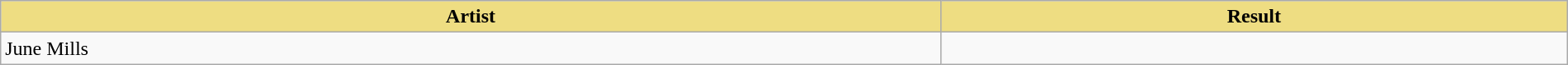<table class="wikitable" width=100%>
<tr>
<th style="width:15%;background:#EEDD82;">Artist</th>
<th style="width:10%;background:#EEDD82;">Result</th>
</tr>
<tr>
<td>June Mills</td>
<td></td>
</tr>
</table>
